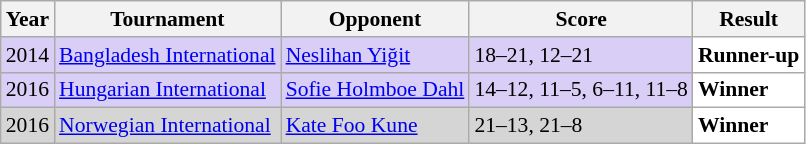<table class="sortable wikitable" style="font-size: 90%;">
<tr>
<th>Year</th>
<th>Tournament</th>
<th>Opponent</th>
<th>Score</th>
<th>Result</th>
</tr>
<tr style="background:#D8CEF6">
<td align="center">2014</td>
<td align="left"><a href='#'>Bangladesh International</a></td>
<td align="left"> <a href='#'>Neslihan Yiğit</a></td>
<td align="left">18–21, 12–21</td>
<td style="text-align:left; background:white"> <strong>Runner-up</strong></td>
</tr>
<tr style="background:#D8CEF6">
<td align="center">2016</td>
<td align="left"><a href='#'>Hungarian International</a></td>
<td align="left"> <a href='#'>Sofie Holmboe Dahl</a></td>
<td align="left">14–12, 11–5, 6–11, 11–8</td>
<td style="text-align:left; background:white"> <strong>Winner</strong></td>
</tr>
<tr style="background:#D5D5D5">
<td align="center">2016</td>
<td align="left"><a href='#'>Norwegian International</a></td>
<td align="left"> <a href='#'>Kate Foo Kune</a></td>
<td align="left">21–13, 21–8</td>
<td style="text-align:left; background:white"> <strong>Winner</strong></td>
</tr>
</table>
